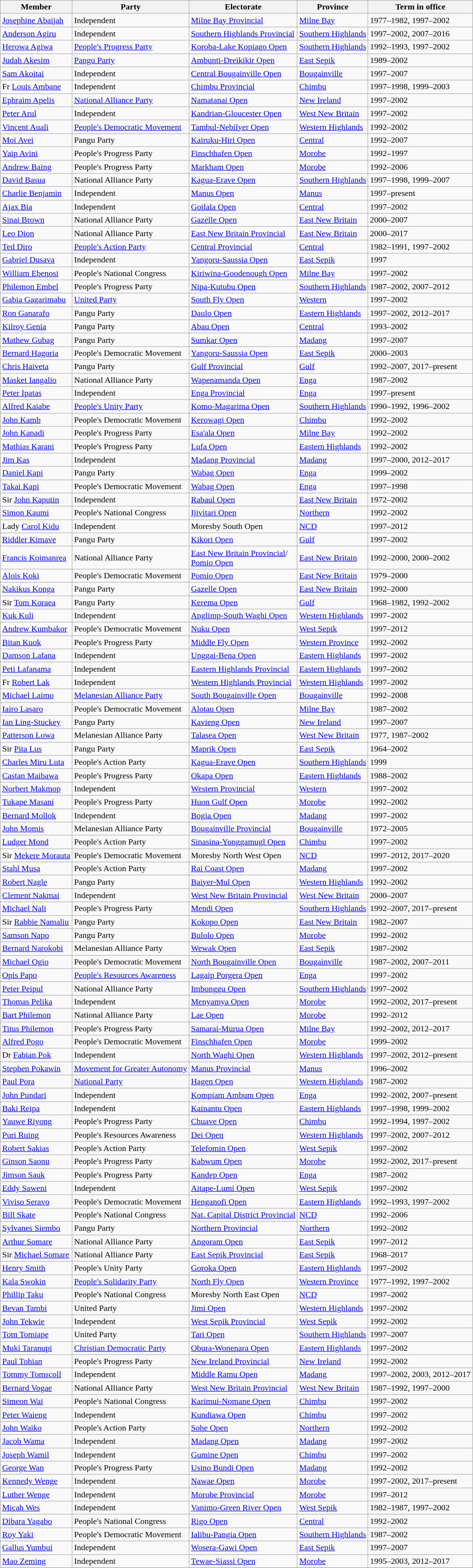<table class="wikitable sortable">
<tr>
<th><strong>Member</strong></th>
<th><strong>Party</strong></th>
<th><strong>Electorate</strong></th>
<th><strong>Province</strong></th>
<th><strong>Term in office</strong></th>
</tr>
<tr>
<td><a href='#'>Josephine Abaijah</a></td>
<td>Independent</td>
<td><a href='#'>Milne Bay Provincial</a></td>
<td><a href='#'>Milne Bay</a></td>
<td>1977–1982, 1997–2002</td>
</tr>
<tr>
<td><a href='#'>Anderson Agiru</a></td>
<td>Independent</td>
<td><a href='#'>Southern Highlands Provincial</a></td>
<td><a href='#'>Southern Highlands</a></td>
<td>1997–2002, 2007–2016</td>
</tr>
<tr>
<td><a href='#'>Herowa Agiwa</a></td>
<td><a href='#'>People's Progress Party</a></td>
<td><a href='#'>Koroba-Lake Kopiago Open</a></td>
<td><a href='#'>Southern Highlands</a></td>
<td>1992–1993, 1997–2002</td>
</tr>
<tr>
<td><a href='#'>Judah Akesim</a></td>
<td><a href='#'>Pangu Party</a></td>
<td><a href='#'>Ambunti-Dreikikir Open</a></td>
<td><a href='#'>East Sepik</a></td>
<td>1989–2002</td>
</tr>
<tr>
<td><a href='#'>Sam Akoitai</a></td>
<td>Independent</td>
<td><a href='#'>Central Bougainville Open</a></td>
<td><a href='#'>Bougainville</a></td>
<td>1997–2007</td>
</tr>
<tr>
<td>Fr <a href='#'>Louis Ambane</a> </td>
<td>Independent</td>
<td><a href='#'>Chimbu Provincial</a></td>
<td><a href='#'>Chimbu</a></td>
<td>1997–1998, 1999–2003</td>
</tr>
<tr>
<td><a href='#'>Ephraim Apelis</a></td>
<td><a href='#'>National Alliance Party</a></td>
<td><a href='#'>Namatanai Open</a></td>
<td><a href='#'>New Ireland</a></td>
<td>1997–2002</td>
</tr>
<tr>
<td><a href='#'>Peter Arul</a></td>
<td>Independent</td>
<td><a href='#'>Kandrian-Gloucester Open</a></td>
<td><a href='#'>West New Britain</a></td>
<td>1997–2002</td>
</tr>
<tr>
<td><a href='#'>Vincent Auali</a></td>
<td><a href='#'>People's Democratic Movement</a></td>
<td><a href='#'>Tambul-Nebilyer Open</a></td>
<td><a href='#'>Western Highlands</a></td>
<td>1992–2002</td>
</tr>
<tr>
<td><a href='#'>Moi Avei</a></td>
<td>Pangu Party</td>
<td><a href='#'>Kairuku-Hiri Open</a></td>
<td><a href='#'>Central</a></td>
<td>1992–2007</td>
</tr>
<tr>
<td><a href='#'>Yaip Avini</a> </td>
<td>People's Progress Party</td>
<td><a href='#'>Finschhafen Open</a></td>
<td><a href='#'>Morobe</a></td>
<td>1992–1997</td>
</tr>
<tr>
<td><a href='#'>Andrew Baing</a></td>
<td>People's Progress Party</td>
<td><a href='#'>Markham Open</a></td>
<td><a href='#'>Morobe</a></td>
<td>1992–2006</td>
</tr>
<tr>
<td><a href='#'>David Basua</a> </td>
<td>National Alliance Party</td>
<td><a href='#'>Kagua-Erave Open</a></td>
<td><a href='#'>Southern Highlands</a></td>
<td>1997–1998, 1999–2007</td>
</tr>
<tr>
<td><a href='#'>Charlie Benjamin</a></td>
<td>Independent</td>
<td><a href='#'>Manus Open</a></td>
<td><a href='#'>Manus</a></td>
<td>1997–present</td>
</tr>
<tr>
<td><a href='#'>Ajax Bia</a></td>
<td>Independent</td>
<td><a href='#'>Goilala Open</a></td>
<td><a href='#'>Central</a></td>
<td>1997–2002</td>
</tr>
<tr>
<td><a href='#'>Sinai Brown</a> </td>
<td>National Alliance Party</td>
<td><a href='#'>Gazelle Open</a></td>
<td><a href='#'>East New Britain</a></td>
<td>2000–2007</td>
</tr>
<tr>
<td><a href='#'>Leo Dion</a> </td>
<td>National Alliance Party</td>
<td><a href='#'>East New Britain Provincial</a></td>
<td><a href='#'>East New Britain</a></td>
<td>2000–2017</td>
</tr>
<tr>
<td><a href='#'>Ted Diro</a></td>
<td><a href='#'>People's Action Party</a></td>
<td><a href='#'>Central Provincial</a></td>
<td><a href='#'>Central</a></td>
<td>1982–1991, 1997–2002</td>
</tr>
<tr>
<td><a href='#'>Gabriel Dusava</a> </td>
<td>Independent</td>
<td><a href='#'>Yangoru-Saussia Open</a></td>
<td><a href='#'>East Sepik</a></td>
<td>1997</td>
</tr>
<tr>
<td><a href='#'>William Ebenosi</a></td>
<td>People's National Congress</td>
<td><a href='#'>Kiriwina-Goodenough Open</a></td>
<td><a href='#'>Milne Bay</a></td>
<td>1997–2002</td>
</tr>
<tr>
<td><a href='#'>Philemon Embel</a></td>
<td>People's Progress Party</td>
<td><a href='#'>Nipa-Kutubu Open</a></td>
<td><a href='#'>Southern Highlands</a></td>
<td>1987–2002, 2007–2012</td>
</tr>
<tr>
<td><a href='#'>Gabia Gagarimabu</a></td>
<td><a href='#'>United Party</a></td>
<td><a href='#'>South Fly Open</a></td>
<td><a href='#'>Western</a></td>
<td>1997–2002</td>
</tr>
<tr>
<td><a href='#'>Ron Ganarafo</a></td>
<td>Pangu Party</td>
<td><a href='#'>Daulo Open</a></td>
<td><a href='#'>Eastern Highlands</a></td>
<td>1997–2002, 2012–2017</td>
</tr>
<tr>
<td><a href='#'>Kilroy Genia</a></td>
<td>Pangu Party</td>
<td><a href='#'>Abau Open</a></td>
<td><a href='#'>Central</a></td>
<td>1993–2002</td>
</tr>
<tr>
<td><a href='#'>Mathew Gubag</a></td>
<td>Pangu Party</td>
<td><a href='#'>Sumkar Open</a></td>
<td><a href='#'>Madang</a></td>
<td>1997–2007</td>
</tr>
<tr>
<td><a href='#'>Bernard Hagoria</a> </td>
<td>People's Democratic Movement</td>
<td><a href='#'>Yangoru-Saussia Open</a></td>
<td><a href='#'>East Sepik</a></td>
<td>2000–2003</td>
</tr>
<tr>
<td><a href='#'>Chris Haiveta</a></td>
<td>Pangu Party</td>
<td><a href='#'>Gulf Provincial</a></td>
<td><a href='#'>Gulf</a></td>
<td>1992–2007, 2017–present</td>
</tr>
<tr>
<td><a href='#'>Masket Iangalio</a></td>
<td>National Alliance Party</td>
<td><a href='#'>Wapenamanda Open</a></td>
<td><a href='#'>Enga</a></td>
<td>1987–2002</td>
</tr>
<tr>
<td><a href='#'>Peter Ipatas</a></td>
<td>Independent</td>
<td><a href='#'>Enga Provincial</a></td>
<td><a href='#'>Enga</a></td>
<td>1997–present</td>
</tr>
<tr>
<td><a href='#'>Alfred Kaiabe</a></td>
<td><a href='#'>People's Unity Party</a></td>
<td><a href='#'>Komo-Magarima Open</a></td>
<td><a href='#'>Southern Highlands</a></td>
<td>1990–1992, 1996–2002</td>
</tr>
<tr>
<td><a href='#'>John Kamb</a></td>
<td>People's Democratic Movement</td>
<td><a href='#'>Kerowagi Open</a></td>
<td><a href='#'>Chimbu</a></td>
<td>1992–2002</td>
</tr>
<tr>
<td><a href='#'>John Kanadi</a></td>
<td>People's Progress Party</td>
<td><a href='#'>Esa'ala Open</a></td>
<td><a href='#'>Milne Bay</a></td>
<td>1992–2002</td>
</tr>
<tr>
<td><a href='#'>Mathias Karani</a></td>
<td>People's Progress Party</td>
<td><a href='#'>Lufa Open</a></td>
<td><a href='#'>Eastern Highlands</a></td>
<td>1992–2002</td>
</tr>
<tr>
<td><a href='#'>Jim Kas</a> </td>
<td>Independent</td>
<td><a href='#'>Madang Provincial</a></td>
<td><a href='#'>Madang</a></td>
<td>1997–2000, 2012–2017</td>
</tr>
<tr>
<td><a href='#'>Daniel Kapi</a> </td>
<td>Pangu Party</td>
<td><a href='#'>Wabag Open</a></td>
<td><a href='#'>Enga</a></td>
<td>1999–2002</td>
</tr>
<tr>
<td><a href='#'>Takai Kapi</a> </td>
<td>People's Democratic Movement</td>
<td><a href='#'>Wabag Open</a></td>
<td><a href='#'>Enga</a></td>
<td>1997–1998</td>
</tr>
<tr>
<td>Sir <a href='#'>John Kaputin</a></td>
<td>Independent</td>
<td><a href='#'>Rabaul Open</a></td>
<td><a href='#'>East New Britain</a></td>
<td>1972–2002</td>
</tr>
<tr>
<td><a href='#'>Simon Kaumi</a></td>
<td>People's National Congress</td>
<td><a href='#'>Ijivitari Open</a></td>
<td><a href='#'>Northern</a></td>
<td>1992–2002</td>
</tr>
<tr>
<td>Lady <a href='#'>Carol Kidu</a></td>
<td>Independent</td>
<td>Moresby South Open</td>
<td><a href='#'>NCD</a></td>
<td>1997–2012</td>
</tr>
<tr>
<td><a href='#'>Riddler Kimave</a></td>
<td>Pangu Party</td>
<td><a href='#'>Kikori Open</a></td>
<td><a href='#'>Gulf</a></td>
<td>1997–2002</td>
</tr>
<tr>
<td><a href='#'>Francis Koimanrea</a> </td>
<td>National Alliance Party</td>
<td><a href='#'>East New Britain Provincial</a>/<br><a href='#'>Pomio Open</a></td>
<td><a href='#'>East New Britain</a></td>
<td>1992–2000, 2000–2002</td>
</tr>
<tr>
<td><a href='#'>Alois Koki</a> </td>
<td>People's Democratic Movement</td>
<td><a href='#'>Pomio Open</a></td>
<td><a href='#'>East New Britain</a></td>
<td>1979–2000</td>
</tr>
<tr>
<td><a href='#'>Nakikus Konga</a> </td>
<td>Pangu Party</td>
<td><a href='#'>Gazelle Open</a></td>
<td><a href='#'>East New Britain</a></td>
<td>1992–2000</td>
</tr>
<tr>
<td>Sir <a href='#'>Tom Koraea</a></td>
<td>Pangu Party</td>
<td><a href='#'>Kerema Open</a></td>
<td><a href='#'>Gulf</a></td>
<td>1968–1982, 1992–2002</td>
</tr>
<tr>
<td><a href='#'>Kuk Kuli</a></td>
<td>Independent</td>
<td><a href='#'>Anglimp-South Waghi Open</a></td>
<td><a href='#'>Western Highlands</a></td>
<td>1997–2002</td>
</tr>
<tr>
<td><a href='#'>Andrew Kumbakor</a></td>
<td>People's Democratic Movement</td>
<td><a href='#'>Nuku Open</a></td>
<td><a href='#'>West Sepik</a></td>
<td>1997–2012</td>
</tr>
<tr>
<td><a href='#'>Bitan Kuok</a></td>
<td>People's Progress Party</td>
<td><a href='#'>Middle Fly Open</a></td>
<td><a href='#'>Western Province</a></td>
<td>1992–2002</td>
</tr>
<tr>
<td><a href='#'>Damson Lafana</a></td>
<td>Independent</td>
<td><a href='#'>Unggai-Bena Open</a></td>
<td><a href='#'>Eastern Highlands</a></td>
<td>1997–2002</td>
</tr>
<tr>
<td><a href='#'>Peti Lafanama</a></td>
<td>Independent</td>
<td><a href='#'>Eastern Highlands Provincial</a></td>
<td><a href='#'>Eastern Highlands</a></td>
<td>1997–2002</td>
</tr>
<tr>
<td>Fr <a href='#'>Robert Lak</a></td>
<td>Independent</td>
<td><a href='#'>Western Highlands Provincial</a></td>
<td><a href='#'>Western Highlands</a></td>
<td>1997–2002</td>
</tr>
<tr>
<td><a href='#'>Michael Laimo</a></td>
<td><a href='#'>Melanesian Alliance Party</a></td>
<td><a href='#'>South Bougainville Open</a></td>
<td><a href='#'>Bougainville</a></td>
<td>1992–2008</td>
</tr>
<tr>
<td><a href='#'>Iairo Lasaro</a></td>
<td>People's Democratic Movement</td>
<td><a href='#'>Alotau Open</a></td>
<td><a href='#'>Milne Bay</a></td>
<td>1987–2002</td>
</tr>
<tr>
<td><a href='#'>Ian Ling-Stuckey</a></td>
<td>Pangu Party</td>
<td><a href='#'>Kavieng Open</a></td>
<td><a href='#'>New Ireland</a></td>
<td>1997–2007</td>
</tr>
<tr>
<td><a href='#'>Patterson Lowa</a></td>
<td>Melanesian Alliance Party</td>
<td><a href='#'>Talasea Open</a></td>
<td><a href='#'>West New Britain</a></td>
<td>1977, 1987–2002</td>
</tr>
<tr>
<td>Sir <a href='#'>Pita Lus</a></td>
<td>Pangu Party</td>
<td><a href='#'>Maprik Open</a></td>
<td><a href='#'>East Sepik</a></td>
<td>1964–2002</td>
</tr>
<tr>
<td><a href='#'>Charles Miru Luta</a> </td>
<td>People's Action Party</td>
<td><a href='#'>Kagua-Erave Open</a></td>
<td><a href='#'>Southern Highlands</a></td>
<td>1999</td>
</tr>
<tr>
<td><a href='#'>Castan Maibawa</a></td>
<td>People's Progress Party</td>
<td><a href='#'>Okapa Open</a></td>
<td><a href='#'>Eastern Highlands</a></td>
<td>1988–2002</td>
</tr>
<tr>
<td><a href='#'>Norbert Makmop</a></td>
<td>Independent</td>
<td><a href='#'>Western Provincial</a></td>
<td><a href='#'>Western</a></td>
<td>1997–2002</td>
</tr>
<tr>
<td><a href='#'>Tukape Masani</a></td>
<td>People's Progress Party</td>
<td><a href='#'>Huon Gulf Open</a></td>
<td><a href='#'>Morobe</a></td>
<td>1992–2002</td>
</tr>
<tr>
<td><a href='#'>Bernard Mollok</a></td>
<td>Independent</td>
<td><a href='#'>Bogia Open</a></td>
<td><a href='#'>Madang</a></td>
<td>1997–2002</td>
</tr>
<tr>
<td><a href='#'>John Momis</a></td>
<td>Melanesian Alliance Party</td>
<td><a href='#'>Bougainville Provincial</a></td>
<td><a href='#'>Bougainville</a></td>
<td>1972–2005</td>
</tr>
<tr>
<td><a href='#'>Ludger Mond</a></td>
<td>People's Action Party</td>
<td><a href='#'>Sinasina-Yonggamugl Open</a></td>
<td><a href='#'>Chimbu</a></td>
<td>1997–2002</td>
</tr>
<tr>
<td>Sir <a href='#'>Mekere Morauta</a></td>
<td>People's Democratic Movement</td>
<td>Moresby North West Open</td>
<td><a href='#'>NCD</a></td>
<td>1997–2012, 2017–2020</td>
</tr>
<tr>
<td><a href='#'>Stahl Musa</a></td>
<td>People's Action Party</td>
<td><a href='#'>Rai Coast Open</a></td>
<td><a href='#'>Madang</a></td>
<td>1997–2002</td>
</tr>
<tr>
<td><a href='#'>Robert Nagle</a></td>
<td>Pangu Party</td>
<td><a href='#'>Baiyer-Mul Open</a></td>
<td><a href='#'>Western Highlands</a></td>
<td>1992–2002</td>
</tr>
<tr>
<td><a href='#'>Clement Nakmai</a> </td>
<td>Independent</td>
<td><a href='#'>West New Britain Provincial</a></td>
<td><a href='#'>West New Britain</a></td>
<td>2000–2007</td>
</tr>
<tr>
<td><a href='#'>Michael Nali</a></td>
<td>People's Progress Party</td>
<td><a href='#'>Mendi Open</a></td>
<td><a href='#'>Southern Highlands</a></td>
<td>1992–2007, 2017–present</td>
</tr>
<tr>
<td>Sir <a href='#'>Rabbie Namaliu</a></td>
<td>Pangu Party</td>
<td><a href='#'>Kokopo Open</a></td>
<td><a href='#'>East New Britain</a></td>
<td>1982–2007</td>
</tr>
<tr>
<td><a href='#'>Samson Napo</a></td>
<td>Pangu Party</td>
<td><a href='#'>Bulolo Open</a></td>
<td><a href='#'>Morobe</a></td>
<td>1992–2002</td>
</tr>
<tr>
<td><a href='#'>Bernard Narokobi</a></td>
<td>Melanesian Alliance Party</td>
<td><a href='#'>Wewak Open</a></td>
<td><a href='#'>East Sepik</a></td>
<td>1987–2002</td>
</tr>
<tr>
<td><a href='#'>Michael Ogio</a></td>
<td>People's Democratic Movement</td>
<td><a href='#'>North Bougainville Open</a></td>
<td><a href='#'>Bougainville</a></td>
<td>1987–2002, 2007–2011</td>
</tr>
<tr>
<td><a href='#'>Opis Papo</a></td>
<td><a href='#'>People's Resources Awareness</a></td>
<td><a href='#'>Lagaip Porgera Open</a></td>
<td><a href='#'>Enga</a></td>
<td>1997–2002</td>
</tr>
<tr>
<td><a href='#'>Peter Peipul</a></td>
<td>National Alliance Party</td>
<td><a href='#'>Imbonggu Open</a></td>
<td><a href='#'>Southern Highlands</a></td>
<td>1997–2002</td>
</tr>
<tr>
<td><a href='#'>Thomas Pelika</a></td>
<td>Independent</td>
<td><a href='#'>Menyamya Open</a></td>
<td><a href='#'>Morobe</a></td>
<td>1992–2002, 2017–present</td>
</tr>
<tr>
<td><a href='#'>Bart Philemon</a></td>
<td>National Alliance Party</td>
<td><a href='#'>Lae Open</a></td>
<td><a href='#'>Morobe</a></td>
<td>1992–2012</td>
</tr>
<tr>
<td><a href='#'>Titus Philemon</a></td>
<td>People's Progress Party</td>
<td><a href='#'>Samarai-Murua Open</a></td>
<td><a href='#'>Milne Bay</a></td>
<td>1992–2002, 2012–2017</td>
</tr>
<tr>
<td><a href='#'>Alfred Pogo</a> </td>
<td>People's Democratic Movement</td>
<td><a href='#'>Finschhafen Open</a></td>
<td><a href='#'>Morobe</a></td>
<td>1999–2002</td>
</tr>
<tr>
<td>Dr <a href='#'>Fabian Pok</a></td>
<td>Independent</td>
<td><a href='#'>North Waghi Open</a></td>
<td><a href='#'>Western Highlands</a></td>
<td>1997–2002, 2012–present</td>
</tr>
<tr>
<td><a href='#'>Stephen Pokawin</a></td>
<td><a href='#'>Movement for Greater Autonomy</a></td>
<td><a href='#'>Manus Provincial</a></td>
<td><a href='#'>Manus</a></td>
<td>1996–2002</td>
</tr>
<tr>
<td><a href='#'>Paul Pora</a></td>
<td><a href='#'>National Party</a></td>
<td><a href='#'>Hagen Open</a></td>
<td><a href='#'>Western Highlands</a></td>
<td>1987–2002</td>
</tr>
<tr>
<td><a href='#'>John Pundari</a></td>
<td>Independent</td>
<td><a href='#'>Kompiam Ambum Open</a></td>
<td><a href='#'>Enga</a></td>
<td>1992–2002, 2007–present</td>
</tr>
<tr>
<td><a href='#'>Baki Reipa</a> </td>
<td>Independent</td>
<td><a href='#'>Kainantu Open</a></td>
<td><a href='#'>Eastern Highlands</a></td>
<td>1997–1998, 1999–2002</td>
</tr>
<tr>
<td><a href='#'>Yauwe Riyong</a></td>
<td>People's Progress Party</td>
<td><a href='#'>Chuave Open</a></td>
<td><a href='#'>Chimbu</a></td>
<td>1992–1994, 1997–2002</td>
</tr>
<tr>
<td><a href='#'>Puri Ruing</a></td>
<td>People's Resources Awareness</td>
<td><a href='#'>Dei Open</a></td>
<td><a href='#'>Western Highlands</a></td>
<td>1997–2002, 2007–2012</td>
</tr>
<tr>
<td><a href='#'>Robert Sakias</a></td>
<td>People's Action Party</td>
<td><a href='#'>Telefomin Open</a></td>
<td><a href='#'>West Sepik</a></td>
<td>1997–2002</td>
</tr>
<tr>
<td><a href='#'>Ginson Saonu</a></td>
<td>People's Progress Party</td>
<td><a href='#'>Kabwum Open</a></td>
<td><a href='#'>Morobe</a></td>
<td>1992–2002, 2017–present</td>
</tr>
<tr>
<td><a href='#'>Jimson Sauk</a></td>
<td>People's Progress Party</td>
<td><a href='#'>Kandep Open</a></td>
<td><a href='#'>Enga</a></td>
<td>1987–2002</td>
</tr>
<tr>
<td><a href='#'>Eddy Saweni</a></td>
<td>Independent</td>
<td><a href='#'>Aitape-Lumi Open</a></td>
<td><a href='#'>West Sepik</a></td>
<td>1997–2002</td>
</tr>
<tr>
<td><a href='#'>Viviso Seravo</a></td>
<td>People's Democratic Movement</td>
<td><a href='#'>Henganofi Open</a></td>
<td><a href='#'>Eastern Highlands</a></td>
<td>1992–1993, 1997–2002</td>
</tr>
<tr>
<td><a href='#'>Bill Skate</a></td>
<td>People's National Congress</td>
<td><a href='#'>Nat. Capital District Provincial</a></td>
<td><a href='#'>NCD</a></td>
<td>1992–2006</td>
</tr>
<tr>
<td><a href='#'>Sylvanes Siembo</a></td>
<td>Pangu Party</td>
<td><a href='#'>Northern Provincial</a></td>
<td><a href='#'>Northern</a></td>
<td>1992–2002</td>
</tr>
<tr>
<td><a href='#'>Arthur Somare</a></td>
<td>National Alliance Party</td>
<td><a href='#'>Angoram Open</a></td>
<td><a href='#'>East Sepik</a></td>
<td>1997–2012</td>
</tr>
<tr>
<td>Sir <a href='#'>Michael Somare</a></td>
<td>National Alliance Party</td>
<td><a href='#'>East Sepik Provincial</a></td>
<td><a href='#'>East Sepik</a></td>
<td>1968–2017</td>
</tr>
<tr>
<td><a href='#'>Henry Smith</a></td>
<td>People's Unity Party</td>
<td><a href='#'>Goroka Open</a></td>
<td><a href='#'>Eastern Highlands</a></td>
<td>1997–2002</td>
</tr>
<tr>
<td><a href='#'>Kala Swokin</a></td>
<td><a href='#'>People's Solidarity Party</a></td>
<td><a href='#'>North Fly Open</a></td>
<td><a href='#'>Western Province</a></td>
<td>1977–1992, 1997–2002</td>
</tr>
<tr>
<td><a href='#'>Phillip Taku</a></td>
<td>People's National Congress</td>
<td>Moresby North East Open</td>
<td><a href='#'>NCD</a></td>
<td>1997–2002</td>
</tr>
<tr>
<td><a href='#'>Bevan Tambi</a></td>
<td>United Party</td>
<td><a href='#'>Jimi Open</a></td>
<td><a href='#'>Western Highlands</a></td>
<td>1997–2002</td>
</tr>
<tr>
<td><a href='#'>John Tekwie</a></td>
<td>Independent</td>
<td><a href='#'>West Sepik Provincial</a></td>
<td><a href='#'>West Sepik</a></td>
<td>1992–2002</td>
</tr>
<tr>
<td><a href='#'>Tom Tomiape</a></td>
<td>United Party</td>
<td><a href='#'>Tari Open</a></td>
<td><a href='#'>Southern Highlands</a></td>
<td>1997–2007</td>
</tr>
<tr>
<td><a href='#'>Muki Taranupi</a></td>
<td><a href='#'>Christian Democratic Party</a></td>
<td><a href='#'>Obura-Wonenara Open</a></td>
<td><a href='#'>Eastern Highlands</a></td>
<td>1997–2002</td>
</tr>
<tr>
<td><a href='#'>Paul Tohian</a></td>
<td>People's Progress Party</td>
<td><a href='#'>New Ireland Provincial</a></td>
<td><a href='#'>New Ireland</a></td>
<td>1992–2002</td>
</tr>
<tr>
<td><a href='#'>Tommy Tomscoll</a></td>
<td>Independent</td>
<td><a href='#'>Middle Ramu Open</a></td>
<td><a href='#'>Madang</a></td>
<td>1997–2002, 2003, 2012–2017</td>
</tr>
<tr>
<td><a href='#'>Bernard Vogae</a> </td>
<td>National Alliance Party</td>
<td><a href='#'>West New Britain Provincial</a></td>
<td><a href='#'>West New Britain</a></td>
<td>1987–1992, 1997–2000</td>
</tr>
<tr>
<td><a href='#'>Simeon Wai</a></td>
<td>People's National Congress</td>
<td><a href='#'>Karimui-Nomane Open</a></td>
<td><a href='#'>Chimbu</a></td>
<td>1997–2002</td>
</tr>
<tr>
<td><a href='#'>Peter Waieng</a></td>
<td>Independent</td>
<td><a href='#'>Kundiawa Open</a></td>
<td><a href='#'>Chimbu</a></td>
<td>1997–2002</td>
</tr>
<tr>
<td><a href='#'>John Waiko</a></td>
<td>People's Action Party</td>
<td><a href='#'>Sohe Open</a></td>
<td><a href='#'>Northern</a></td>
<td>1992–2002</td>
</tr>
<tr>
<td><a href='#'>Jacob Wama</a></td>
<td>Independent</td>
<td><a href='#'>Madang Open</a></td>
<td><a href='#'>Madang</a></td>
<td>1997–2002</td>
</tr>
<tr>
<td><a href='#'>Joseph Wamil</a></td>
<td>Independent</td>
<td><a href='#'>Gumine Open</a></td>
<td><a href='#'>Chimbu</a></td>
<td>1997–2002</td>
</tr>
<tr>
<td><a href='#'>George Wan</a></td>
<td>People's Progress Party</td>
<td><a href='#'>Usino Bundi Open</a></td>
<td><a href='#'>Madang</a></td>
<td>1992–2002</td>
</tr>
<tr>
<td><a href='#'>Kennedy Wenge</a></td>
<td>Independent</td>
<td><a href='#'>Nawae Open</a></td>
<td><a href='#'>Morobe</a></td>
<td>1997–2002, 2017–present</td>
</tr>
<tr>
<td><a href='#'>Luther Wenge</a></td>
<td>Independent</td>
<td><a href='#'>Morobe Provincial</a></td>
<td><a href='#'>Morobe</a></td>
<td>1997–2012</td>
</tr>
<tr>
<td><a href='#'>Micah Wes</a></td>
<td>Independent</td>
<td><a href='#'>Vanimo-Green River Open</a></td>
<td><a href='#'>West Sepik</a></td>
<td>1982–1987, 1997–2002</td>
</tr>
<tr>
<td><a href='#'>Dibara Yagabo</a></td>
<td>People's National Congress</td>
<td><a href='#'>Rigo Open</a></td>
<td><a href='#'>Central</a></td>
<td>1992–2002</td>
</tr>
<tr>
<td><a href='#'>Roy Yaki</a></td>
<td>People's Democratic Movement</td>
<td><a href='#'>Ialibu-Pangia Open</a></td>
<td><a href='#'>Southern Highlands</a></td>
<td>1987–2002</td>
</tr>
<tr>
<td><a href='#'>Gallus Yumbui</a></td>
<td>Independent</td>
<td><a href='#'>Wosera-Gawi Open</a></td>
<td><a href='#'>East Sepik</a></td>
<td>1997–2007</td>
</tr>
<tr>
<td><a href='#'>Mao Zeming</a></td>
<td>Independent</td>
<td><a href='#'>Tewae-Siassi Open</a></td>
<td><a href='#'>Morobe</a></td>
<td>1995–2003, 2012–2017</td>
</tr>
<tr>
</tr>
</table>
